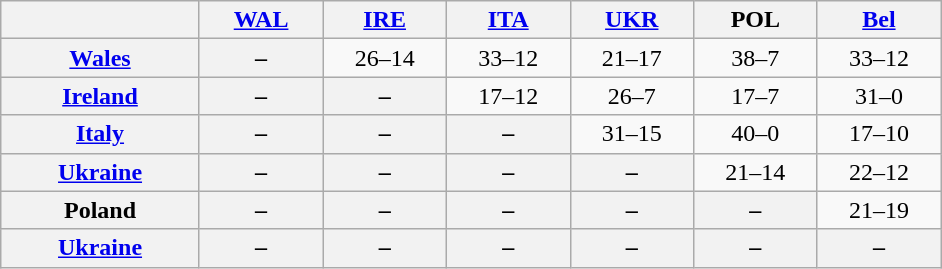<table class="wikitable" border="1" style="text-align:center">
<tr>
<th width="125"> </th>
<th width="75"><a href='#'>WAL</a></th>
<th width="75"><a href='#'>IRE</a></th>
<th width="75"><a href='#'>ITA</a></th>
<th width="75"><a href='#'>UKR</a></th>
<th width="75">POL</th>
<th width="75"><a href='#'>Bel</a></th>
</tr>
<tr>
<th><a href='#'>Wales</a></th>
<th>–</th>
<td>26–14</td>
<td>33–12</td>
<td>21–17</td>
<td>38–7</td>
<td>33–12</td>
</tr>
<tr>
<th><a href='#'>Ireland</a></th>
<th>–</th>
<th>–</th>
<td>17–12</td>
<td>26–7</td>
<td>17–7</td>
<td>31–0</td>
</tr>
<tr>
<th><a href='#'>Italy</a></th>
<th>–</th>
<th>–</th>
<th>–</th>
<td>31–15</td>
<td>40–0</td>
<td>17–10</td>
</tr>
<tr>
<th><a href='#'>Ukraine</a></th>
<th>–</th>
<th>–</th>
<th>–</th>
<th>–</th>
<td>21–14</td>
<td>22–12</td>
</tr>
<tr>
<th>Poland</th>
<th>–</th>
<th>–</th>
<th>–</th>
<th>–</th>
<th>–</th>
<td>21–19</td>
</tr>
<tr>
<th><a href='#'>Ukraine</a></th>
<th>–</th>
<th>–</th>
<th>–</th>
<th>–</th>
<th>–</th>
<th>–</th>
</tr>
</table>
